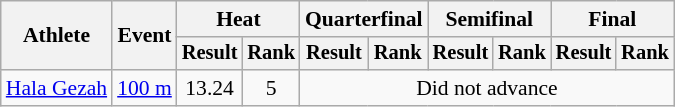<table class="wikitable" style="font-size:90%">
<tr>
<th rowspan="2">Athlete</th>
<th rowspan="2">Event</th>
<th colspan="2">Heat</th>
<th colspan="2">Quarterfinal</th>
<th colspan="2">Semifinal</th>
<th colspan="2">Final</th>
</tr>
<tr style="font-size:95%">
<th>Result</th>
<th>Rank</th>
<th>Result</th>
<th>Rank</th>
<th>Result</th>
<th>Rank</th>
<th>Result</th>
<th>Rank</th>
</tr>
<tr align=center>
<td align=left><a href='#'>Hala Gezah</a></td>
<td align=left><a href='#'>100 m</a></td>
<td>13.24</td>
<td>5</td>
<td colspan=6>Did not advance</td>
</tr>
</table>
